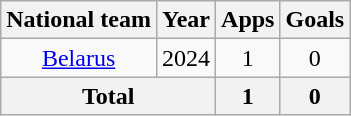<table class=wikitable style=text-align:center>
<tr>
<th>National team</th>
<th>Year</th>
<th>Apps</th>
<th>Goals</th>
</tr>
<tr>
<td rowspan="1"><a href='#'>Belarus</a></td>
<td>2024</td>
<td>1</td>
<td>0</td>
</tr>
<tr>
<th colspan="2">Total</th>
<th>1</th>
<th>0</th>
</tr>
</table>
